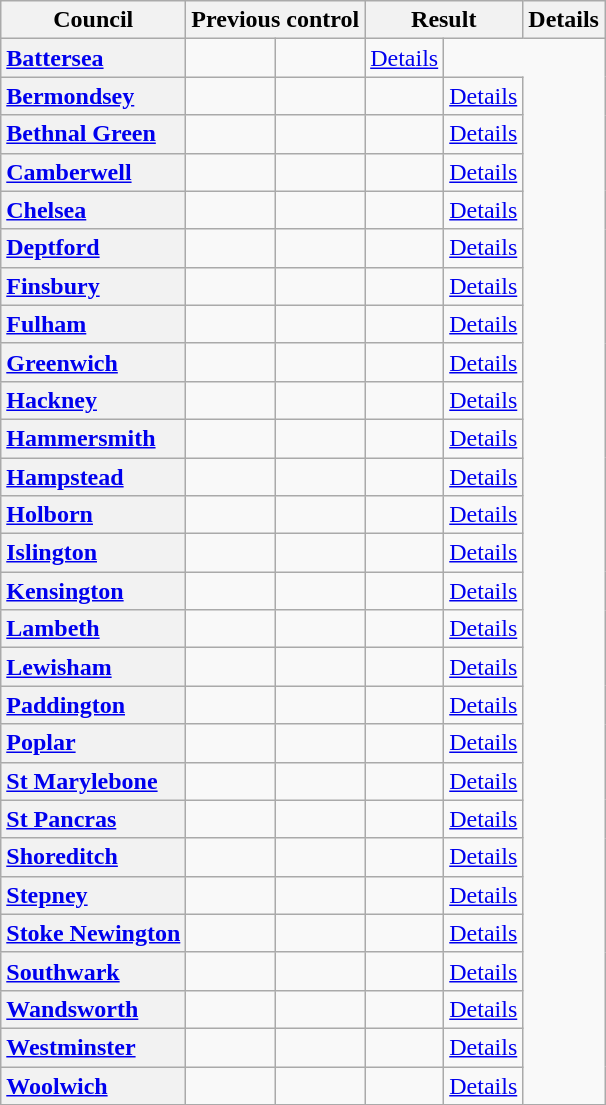<table class="wikitable sortable" border="1">
<tr>
<th scope="col">Council</th>
<th colspan=2>Previous control</th>
<th colspan=2>Result</th>
<th class="unsortable" scope="col">Details</th>
</tr>
<tr>
<th scope="row" style="text-align: left;"><a href='#'>Battersea</a></th>
<td></td>
<td></td>
<td><a href='#'>Details</a></td>
</tr>
<tr>
<th scope="row" style="text-align: left;"><a href='#'>Bermondsey</a></th>
<td></td>
<td></td>
<td></td>
<td><a href='#'>Details</a></td>
</tr>
<tr>
<th scope="row" style="text-align: left;"><a href='#'>Bethnal Green</a></th>
<td></td>
<td></td>
<td></td>
<td><a href='#'>Details</a></td>
</tr>
<tr>
<th scope="row" style="text-align: left;"><a href='#'>Camberwell</a></th>
<td></td>
<td></td>
<td></td>
<td><a href='#'>Details</a></td>
</tr>
<tr>
<th scope="row" style="text-align: left;"><a href='#'>Chelsea</a></th>
<td></td>
<td></td>
<td></td>
<td><a href='#'>Details</a></td>
</tr>
<tr>
<th scope="row" style="text-align: left;"><a href='#'>Deptford</a></th>
<td></td>
<td></td>
<td></td>
<td><a href='#'>Details</a></td>
</tr>
<tr>
<th scope="row" style="text-align: left;"><a href='#'>Finsbury</a></th>
<td></td>
<td></td>
<td></td>
<td><a href='#'>Details</a></td>
</tr>
<tr>
<th scope="row" style="text-align: left;"><a href='#'>Fulham</a></th>
<td></td>
<td></td>
<td></td>
<td><a href='#'>Details</a></td>
</tr>
<tr>
<th scope="row" style="text-align: left;"><a href='#'>Greenwich</a></th>
<td></td>
<td></td>
<td></td>
<td><a href='#'>Details</a></td>
</tr>
<tr>
<th scope="row" style="text-align: left;"><a href='#'>Hackney</a></th>
<td></td>
<td></td>
<td></td>
<td><a href='#'>Details</a></td>
</tr>
<tr>
<th scope="row" style="text-align: left;"><a href='#'>Hammersmith</a></th>
<td></td>
<td></td>
<td></td>
<td><a href='#'>Details</a></td>
</tr>
<tr>
<th scope="row" style="text-align: left;"><a href='#'>Hampstead</a></th>
<td></td>
<td></td>
<td></td>
<td><a href='#'>Details</a></td>
</tr>
<tr>
<th scope="row" style="text-align: left;"><a href='#'>Holborn</a></th>
<td></td>
<td></td>
<td></td>
<td><a href='#'>Details</a></td>
</tr>
<tr>
<th scope="row" style="text-align: left;"><a href='#'>Islington</a></th>
<td></td>
<td></td>
<td></td>
<td><a href='#'>Details</a></td>
</tr>
<tr>
<th scope="row" style="text-align: left;"><a href='#'>Kensington</a></th>
<td></td>
<td></td>
<td></td>
<td><a href='#'>Details</a></td>
</tr>
<tr>
<th scope="row" style="text-align: left;"><a href='#'>Lambeth</a></th>
<td></td>
<td></td>
<td></td>
<td><a href='#'>Details</a></td>
</tr>
<tr>
<th scope="row" style="text-align: left;"><a href='#'>Lewisham</a></th>
<td></td>
<td></td>
<td></td>
<td><a href='#'>Details</a></td>
</tr>
<tr>
<th scope="row" style="text-align: left;"><a href='#'>Paddington</a></th>
<td></td>
<td></td>
<td></td>
<td><a href='#'>Details</a></td>
</tr>
<tr>
<th scope="row" style="text-align: left;"><a href='#'>Poplar</a></th>
<td></td>
<td></td>
<td></td>
<td><a href='#'>Details</a></td>
</tr>
<tr>
<th scope="row" style="text-align: left;"><a href='#'>St Marylebone</a></th>
<td></td>
<td></td>
<td></td>
<td><a href='#'>Details</a></td>
</tr>
<tr>
<th scope="row" style="text-align: left;"><a href='#'>St Pancras</a></th>
<td></td>
<td></td>
<td></td>
<td><a href='#'>Details</a></td>
</tr>
<tr>
<th scope="row" style="text-align: left;"><a href='#'>Shoreditch</a></th>
<td></td>
<td></td>
<td></td>
<td><a href='#'>Details</a></td>
</tr>
<tr>
<th scope="row" style="text-align: left;"><a href='#'>Stepney</a></th>
<td></td>
<td></td>
<td></td>
<td><a href='#'>Details</a></td>
</tr>
<tr>
<th scope="row" style="text-align: left;"><a href='#'>Stoke Newington</a></th>
<td></td>
<td></td>
<td></td>
<td><a href='#'>Details</a></td>
</tr>
<tr>
<th scope="row" style="text-align: left;"><a href='#'>Southwark</a></th>
<td></td>
<td></td>
<td></td>
<td><a href='#'>Details</a></td>
</tr>
<tr>
<th scope="row" style="text-align: left;"><a href='#'>Wandsworth</a></th>
<td></td>
<td></td>
<td></td>
<td><a href='#'>Details</a></td>
</tr>
<tr>
<th scope="row" style="text-align: left;"><a href='#'>Westminster</a></th>
<td></td>
<td></td>
<td></td>
<td><a href='#'>Details</a></td>
</tr>
<tr>
<th scope="row" style="text-align: left;"><a href='#'>Woolwich</a></th>
<td></td>
<td></td>
<td></td>
<td><a href='#'>Details</a></td>
</tr>
<tr>
</tr>
</table>
